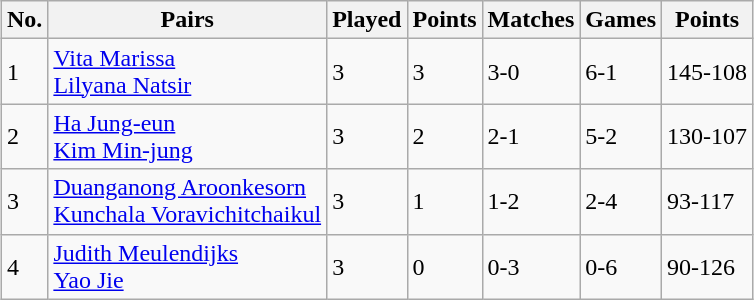<table class=wikitable style="margin:auto;">
<tr>
<th>No.</th>
<th>Pairs</th>
<th>Played</th>
<th>Points</th>
<th>Matches</th>
<th>Games</th>
<th>Points</th>
</tr>
<tr>
<td>1</td>
<td> <a href='#'>Vita Marissa</a> <br>  <a href='#'>Lilyana Natsir</a></td>
<td>3</td>
<td>3</td>
<td>3-0</td>
<td>6-1</td>
<td>145-108</td>
</tr>
<tr>
<td>2</td>
<td> <a href='#'>Ha Jung-eun</a> <br>  <a href='#'>Kim Min-jung</a></td>
<td>3</td>
<td>2</td>
<td>2-1</td>
<td>5-2</td>
<td>130-107</td>
</tr>
<tr>
<td>3</td>
<td> <a href='#'>Duanganong Aroonkesorn</a> <br>  <a href='#'>Kunchala Voravichitchaikul</a></td>
<td>3</td>
<td>1</td>
<td>1-2</td>
<td>2-4</td>
<td>93-117</td>
</tr>
<tr>
<td>4</td>
<td> <a href='#'>Judith Meulendijks</a> <br>  <a href='#'>Yao Jie</a></td>
<td>3</td>
<td>0</td>
<td>0-3</td>
<td>0-6</td>
<td>90-126</td>
</tr>
</table>
